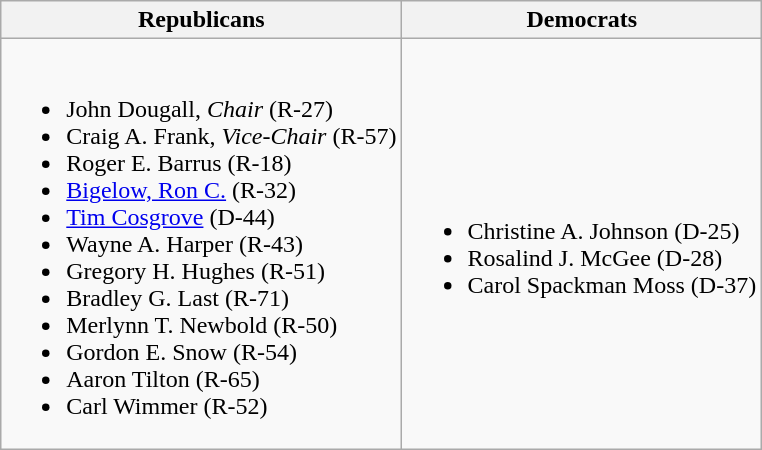<table class=wikitable>
<tr>
<th>Republicans</th>
<th>Democrats</th>
</tr>
<tr>
<td><br><ul><li>John Dougall, <em>Chair</em> (R-27)</li><li>Craig A. Frank, <em>Vice-Chair</em> (R-57)</li><li>Roger E. Barrus (R-18)</li><li><a href='#'>Bigelow, Ron C.</a> (R-32)</li><li><a href='#'>Tim Cosgrove</a> (D-44)</li><li>Wayne A. Harper (R-43)</li><li>Gregory H. Hughes (R-51)</li><li>Bradley G. Last (R-71)</li><li>Merlynn T. Newbold (R-50)</li><li>Gordon E. Snow (R-54)</li><li>Aaron Tilton (R-65)</li><li>Carl Wimmer (R-52)</li></ul></td>
<td><br><ul><li>Christine A. Johnson (D-25)</li><li>Rosalind J. McGee (D-28)</li><li>Carol Spackman Moss (D-37)</li></ul></td>
</tr>
</table>
